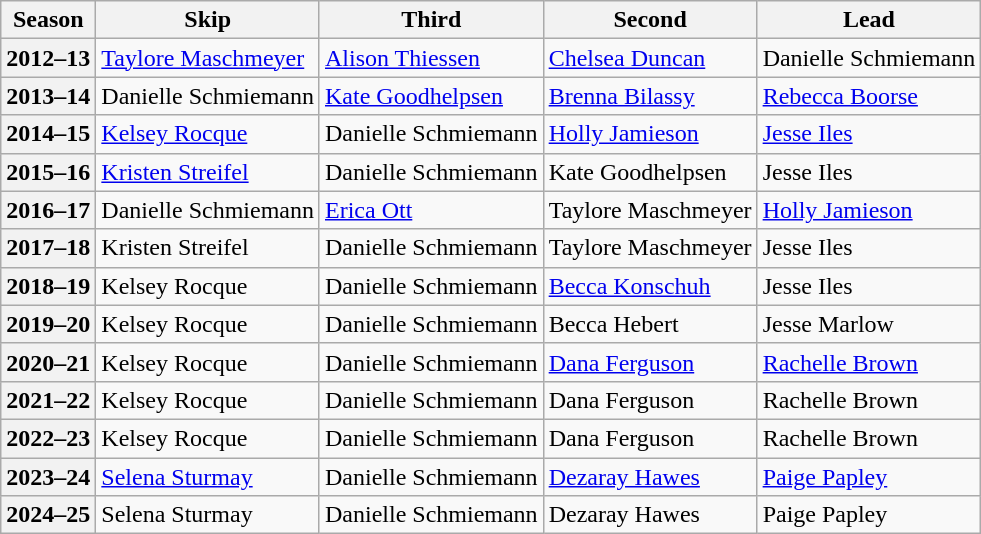<table class="wikitable">
<tr>
<th scope="col">Season</th>
<th scope="col">Skip</th>
<th scope="col">Third</th>
<th scope="col">Second</th>
<th scope="col">Lead</th>
</tr>
<tr>
<th scope="row">2012–13</th>
<td><a href='#'>Taylore Maschmeyer</a></td>
<td><a href='#'>Alison Thiessen</a></td>
<td><a href='#'>Chelsea Duncan</a></td>
<td>Danielle Schmiemann</td>
</tr>
<tr>
<th scope="row">2013–14</th>
<td>Danielle Schmiemann</td>
<td><a href='#'>Kate Goodhelpsen</a></td>
<td><a href='#'>Brenna Bilassy</a></td>
<td><a href='#'>Rebecca Boorse</a></td>
</tr>
<tr>
<th scope="row">2014–15</th>
<td><a href='#'>Kelsey Rocque</a></td>
<td>Danielle Schmiemann</td>
<td><a href='#'>Holly Jamieson</a></td>
<td><a href='#'>Jesse Iles</a></td>
</tr>
<tr>
<th scope="row">2015–16</th>
<td><a href='#'>Kristen Streifel</a></td>
<td>Danielle Schmiemann</td>
<td>Kate Goodhelpsen</td>
<td>Jesse Iles</td>
</tr>
<tr>
<th scope="row">2016–17</th>
<td>Danielle Schmiemann</td>
<td><a href='#'>Erica Ott</a></td>
<td>Taylore Maschmeyer</td>
<td><a href='#'>Holly Jamieson</a></td>
</tr>
<tr>
<th scope="row">2017–18</th>
<td>Kristen Streifel</td>
<td>Danielle Schmiemann</td>
<td>Taylore Maschmeyer</td>
<td>Jesse Iles</td>
</tr>
<tr>
<th scope="row">2018–19</th>
<td>Kelsey Rocque</td>
<td>Danielle Schmiemann</td>
<td><a href='#'>Becca Konschuh</a></td>
<td>Jesse Iles</td>
</tr>
<tr>
<th scope="row">2019–20</th>
<td>Kelsey Rocque</td>
<td>Danielle Schmiemann</td>
<td>Becca Hebert</td>
<td>Jesse Marlow</td>
</tr>
<tr>
<th scope="row">2020–21</th>
<td>Kelsey Rocque</td>
<td>Danielle Schmiemann</td>
<td><a href='#'>Dana Ferguson</a></td>
<td><a href='#'>Rachelle Brown</a></td>
</tr>
<tr>
<th scope="row">2021–22</th>
<td>Kelsey Rocque</td>
<td>Danielle Schmiemann</td>
<td>Dana Ferguson</td>
<td>Rachelle Brown</td>
</tr>
<tr>
<th scope="row">2022–23</th>
<td>Kelsey Rocque</td>
<td>Danielle Schmiemann</td>
<td>Dana Ferguson</td>
<td>Rachelle Brown</td>
</tr>
<tr>
<th scope="row">2023–24</th>
<td><a href='#'>Selena Sturmay</a></td>
<td>Danielle Schmiemann</td>
<td><a href='#'>Dezaray Hawes</a></td>
<td><a href='#'>Paige Papley</a></td>
</tr>
<tr>
<th scope="row">2024–25</th>
<td>Selena Sturmay</td>
<td>Danielle Schmiemann</td>
<td>Dezaray Hawes</td>
<td>Paige Papley</td>
</tr>
</table>
